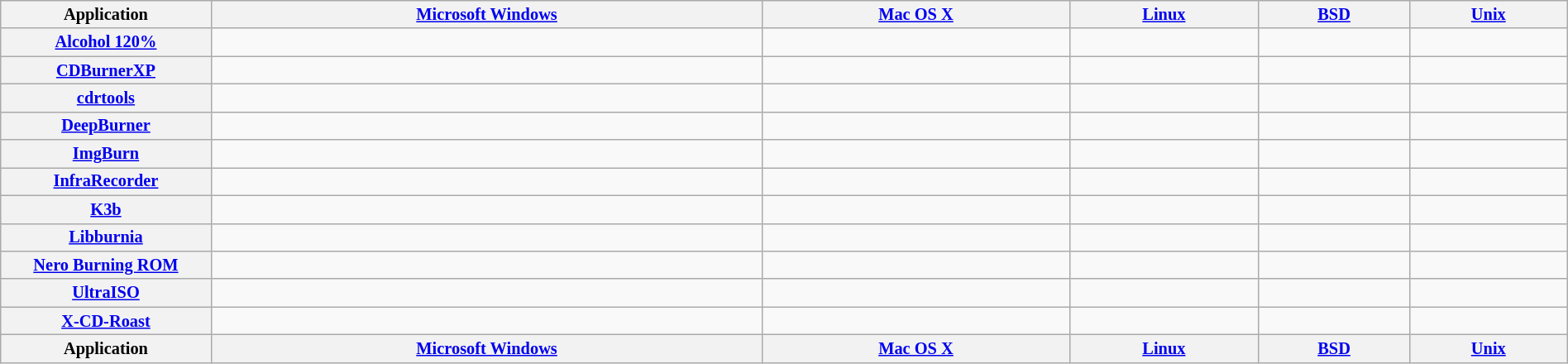<table class="wikitable sortable" style="font-size: 85%; text-align: center; width: 100%;">
<tr>
<th style="width: 12em">Application</th>
<th><a href='#'>Microsoft Windows</a></th>
<th><a href='#'>Mac OS X</a></th>
<th><a href='#'>Linux</a></th>
<th><a href='#'>BSD</a></th>
<th><a href='#'>Unix</a></th>
</tr>
<tr>
<th><a href='#'>Alcohol 120%</a></th>
<td></td>
<td></td>
<td></td>
<td></td>
<td></td>
</tr>
<tr>
<th><a href='#'>CDBurnerXP</a></th>
<td></td>
<td></td>
<td></td>
<td></td>
<td></td>
</tr>
<tr>
<th><a href='#'>cdrtools</a></th>
<td></td>
<td></td>
<td></td>
<td></td>
<td></td>
</tr>
<tr>
<th><a href='#'>DeepBurner</a></th>
<td></td>
<td></td>
<td></td>
<td></td>
<td></td>
</tr>
<tr>
<th><a href='#'>ImgBurn</a></th>
<td></td>
<td></td>
<td></td>
<td></td>
<td></td>
</tr>
<tr>
<th><a href='#'>InfraRecorder</a></th>
<td></td>
<td></td>
<td></td>
<td></td>
<td></td>
</tr>
<tr>
<th><a href='#'>K3b</a></th>
<td></td>
<td></td>
<td></td>
<td></td>
<td></td>
</tr>
<tr>
<th><a href='#'>Libburnia</a></th>
<td></td>
<td></td>
<td></td>
<td></td>
<td></td>
</tr>
<tr>
<th><a href='#'>Nero Burning ROM</a></th>
<td></td>
<td></td>
<td></td>
<td></td>
<td></td>
</tr>
<tr>
<th><a href='#'>UltraISO</a></th>
<td></td>
<td></td>
<td></td>
<td></td>
<td></td>
</tr>
<tr>
<th><a href='#'>X-CD-Roast</a></th>
<td></td>
<td></td>
<td></td>
<td></td>
<td></td>
</tr>
<tr class="sortbottom">
<th>Application</th>
<th><a href='#'>Microsoft Windows</a></th>
<th><a href='#'>Mac OS X</a></th>
<th><a href='#'>Linux</a></th>
<th><a href='#'>BSD</a></th>
<th><a href='#'>Unix</a></th>
</tr>
</table>
